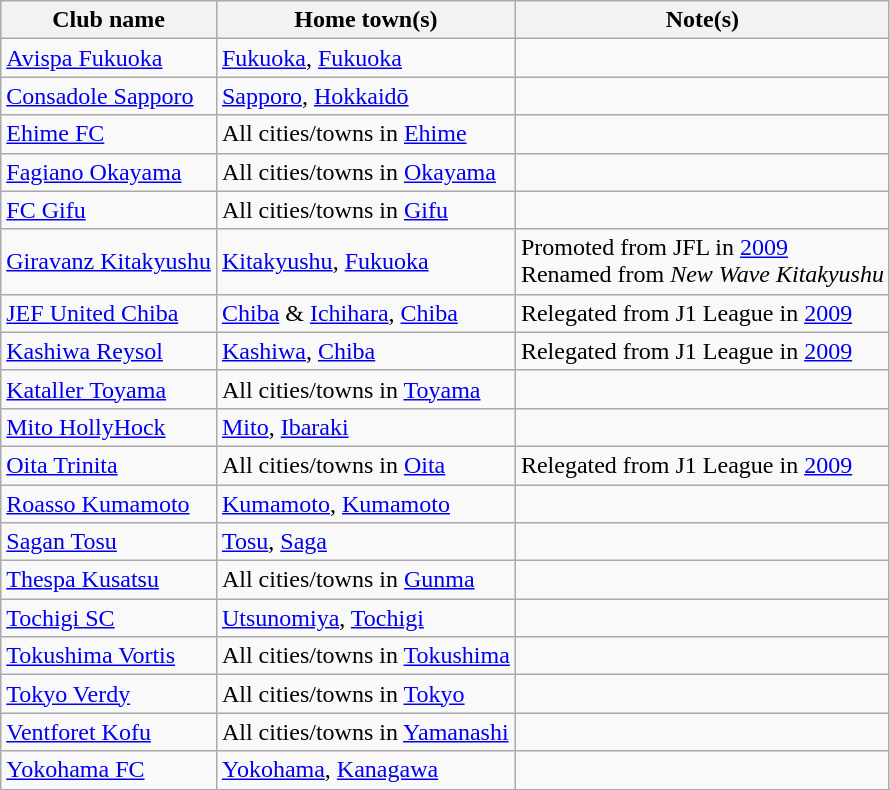<table class="wikitable">
<tr>
<th>Club name</th>
<th>Home town(s)</th>
<th>Note(s)</th>
</tr>
<tr>
<td><a href='#'>Avispa Fukuoka</a></td>
<td><a href='#'>Fukuoka</a>, <a href='#'>Fukuoka</a></td>
<td></td>
</tr>
<tr>
<td><a href='#'>Consadole Sapporo</a></td>
<td><a href='#'>Sapporo</a>, <a href='#'>Hokkaidō</a></td>
<td></td>
</tr>
<tr>
<td><a href='#'>Ehime FC</a></td>
<td>All cities/towns in <a href='#'>Ehime</a></td>
<td></td>
</tr>
<tr>
<td><a href='#'>Fagiano Okayama</a></td>
<td>All cities/towns in <a href='#'>Okayama</a></td>
<td></td>
</tr>
<tr>
<td><a href='#'>FC Gifu</a></td>
<td>All cities/towns in <a href='#'>Gifu</a></td>
<td></td>
</tr>
<tr>
<td><a href='#'>Giravanz Kitakyushu</a></td>
<td><a href='#'>Kitakyushu</a>, <a href='#'>Fukuoka</a></td>
<td>Promoted from JFL in <a href='#'>2009</a><br>Renamed from <em>New Wave Kitakyushu</em></td>
</tr>
<tr>
<td><a href='#'>JEF United Chiba</a></td>
<td><a href='#'>Chiba</a> & <a href='#'>Ichihara</a>, <a href='#'>Chiba</a></td>
<td>Relegated from J1 League in <a href='#'>2009</a></td>
</tr>
<tr>
<td><a href='#'>Kashiwa Reysol</a></td>
<td><a href='#'>Kashiwa</a>, <a href='#'>Chiba</a></td>
<td>Relegated from J1 League in <a href='#'>2009</a></td>
</tr>
<tr>
<td><a href='#'>Kataller Toyama</a></td>
<td>All cities/towns in <a href='#'>Toyama</a></td>
<td></td>
</tr>
<tr>
<td><a href='#'>Mito HollyHock</a></td>
<td><a href='#'>Mito</a>, <a href='#'>Ibaraki</a></td>
<td></td>
</tr>
<tr>
<td><a href='#'>Oita Trinita</a></td>
<td>All cities/towns in <a href='#'>Oita</a></td>
<td>Relegated from J1 League in <a href='#'>2009</a></td>
</tr>
<tr>
<td><a href='#'>Roasso Kumamoto</a></td>
<td><a href='#'>Kumamoto</a>, <a href='#'>Kumamoto</a></td>
<td></td>
</tr>
<tr>
<td><a href='#'>Sagan Tosu</a></td>
<td><a href='#'>Tosu</a>, <a href='#'>Saga</a></td>
<td></td>
</tr>
<tr>
<td><a href='#'>Thespa Kusatsu</a></td>
<td>All cities/towns in <a href='#'>Gunma</a></td>
<td></td>
</tr>
<tr>
<td><a href='#'>Tochigi SC</a></td>
<td><a href='#'>Utsunomiya</a>, <a href='#'>Tochigi</a></td>
<td></td>
</tr>
<tr>
<td><a href='#'>Tokushima Vortis</a></td>
<td>All cities/towns in <a href='#'>Tokushima</a></td>
<td></td>
</tr>
<tr>
<td><a href='#'>Tokyo Verdy</a></td>
<td>All cities/towns in <a href='#'>Tokyo</a></td>
<td></td>
</tr>
<tr>
<td><a href='#'>Ventforet Kofu</a></td>
<td>All cities/towns in <a href='#'>Yamanashi</a></td>
<td></td>
</tr>
<tr>
<td><a href='#'>Yokohama FC</a></td>
<td><a href='#'>Yokohama</a>, <a href='#'>Kanagawa</a></td>
<td></td>
</tr>
</table>
